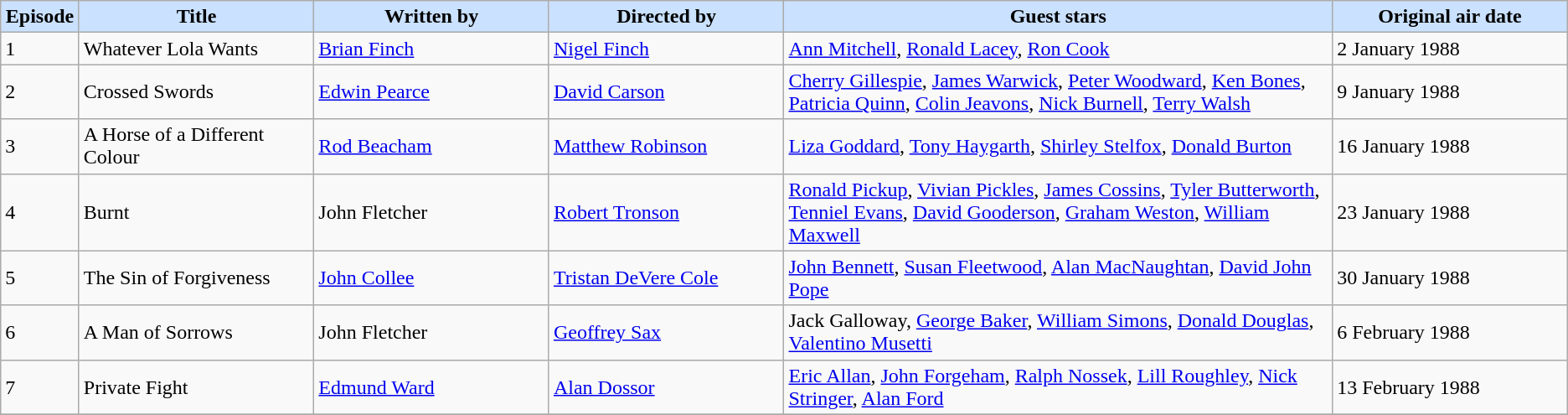<table class="wikitable">
<tr>
<th style="width:5%; background:#CAE1FF;">Episode</th>
<th style="width:15%; background:#CAE1FF;">Title</th>
<th style="width:15%; background:#CAE1FF;">Written by</th>
<th style="width:15%; background:#CAE1FF;">Directed by</th>
<th style="width:35%; background:#CAE1FF;">Guest stars</th>
<th style="width:35%; background:#CAE1FF;">Original air date</th>
</tr>
<tr id="Whatever Lola Wants">
<td>1</td>
<td>Whatever Lola Wants</td>
<td><a href='#'>Brian Finch</a></td>
<td><a href='#'>Nigel Finch</a></td>
<td><a href='#'>Ann Mitchell</a>, <a href='#'>Ronald Lacey</a>, <a href='#'>Ron Cook</a></td>
<td>2 January 1988</td>
</tr>
<tr id="Crossed Swords">
<td>2</td>
<td>Crossed Swords</td>
<td><a href='#'>Edwin Pearce</a></td>
<td><a href='#'>David Carson</a></td>
<td><a href='#'>Cherry Gillespie</a>, <a href='#'>James Warwick</a>, <a href='#'>Peter Woodward</a>, <a href='#'>Ken Bones</a>, <a href='#'>Patricia Quinn</a>, <a href='#'>Colin Jeavons</a>, <a href='#'>Nick Burnell</a>, <a href='#'>Terry Walsh</a></td>
<td>9 January 1988</td>
</tr>
<tr id="A Horse of a Different Colour">
<td>3</td>
<td>A Horse of a Different Colour</td>
<td><a href='#'>Rod Beacham</a></td>
<td><a href='#'>Matthew Robinson</a></td>
<td><a href='#'>Liza Goddard</a>, <a href='#'>Tony Haygarth</a>, <a href='#'>Shirley Stelfox</a>, <a href='#'>Donald Burton</a></td>
<td>16 January 1988</td>
</tr>
<tr id="Burnt">
<td>4</td>
<td>Burnt</td>
<td>John Fletcher</td>
<td><a href='#'>Robert Tronson</a></td>
<td><a href='#'>Ronald Pickup</a>, <a href='#'>Vivian Pickles</a>, <a href='#'>James Cossins</a>, <a href='#'>Tyler Butterworth</a>, <a href='#'>Tenniel Evans</a>, <a href='#'>David Gooderson</a>, <a href='#'>Graham Weston</a>, <a href='#'>William Maxwell</a></td>
<td>23 January 1988</td>
</tr>
<tr id="The Sin of Forgiveness">
<td>5</td>
<td>The Sin of Forgiveness</td>
<td><a href='#'>John Collee</a></td>
<td><a href='#'>Tristan DeVere Cole</a></td>
<td><a href='#'>John Bennett</a>, <a href='#'>Susan Fleetwood</a>, <a href='#'>Alan MacNaughtan</a>, <a href='#'>David John Pope</a></td>
<td>30 January 1988</td>
</tr>
<tr id="A Man of Sorrows">
<td>6</td>
<td>A Man of Sorrows</td>
<td>John Fletcher</td>
<td><a href='#'>Geoffrey Sax</a></td>
<td>Jack Galloway, <a href='#'>George Baker</a>, <a href='#'>William Simons</a>, <a href='#'>Donald Douglas</a>, <a href='#'>Valentino Musetti</a></td>
<td>6 February 1988</td>
</tr>
<tr id="Private Fight">
<td>7</td>
<td>Private Fight</td>
<td><a href='#'>Edmund Ward</a></td>
<td><a href='#'>Alan Dossor</a></td>
<td><a href='#'>Eric Allan</a>, <a href='#'>John Forgeham</a>, <a href='#'>Ralph Nossek</a>, <a href='#'>Lill Roughley</a>, <a href='#'>Nick Stringer</a>, <a href='#'>Alan Ford</a></td>
<td>13 February 1988</td>
</tr>
<tr>
</tr>
</table>
